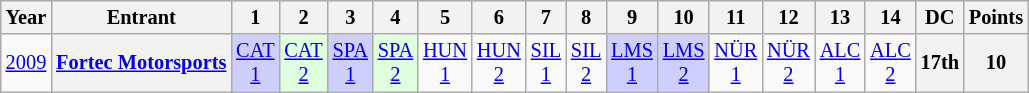<table class="wikitable" style="text-align:center; font-size:85%">
<tr>
<th>Year</th>
<th>Entrant</th>
<th>1</th>
<th>2</th>
<th>3</th>
<th>4</th>
<th>5</th>
<th>6</th>
<th>7</th>
<th>8</th>
<th>9</th>
<th>10</th>
<th>11</th>
<th>12</th>
<th>13</th>
<th>14</th>
<th>DC</th>
<th>Points</th>
</tr>
<tr>
<td><a href='#'>2009</a></td>
<th nowrap><a href='#'>Fortec Motorsports</a></th>
<td style="background:#cfcfff;"><a href='#'>CAT<br>1</a><br></td>
<td style="background:#dfffdf;"><a href='#'>CAT<br>2</a><br></td>
<td style="background:#cfcfff;"><a href='#'>SPA<br>1</a><br></td>
<td style="background:#dfffdf;"><a href='#'>SPA<br>2</a><br></td>
<td><a href='#'>HUN<br>1</a></td>
<td><a href='#'>HUN<br>2</a></td>
<td><a href='#'>SIL<br>1</a></td>
<td><a href='#'>SIL<br>2</a></td>
<td style="background:#cfcfff;"><a href='#'>LMS<br>1</a><br></td>
<td style="background:#cfcfff;"><a href='#'>LMS<br>2</a><br></td>
<td><a href='#'>NÜR<br>1</a></td>
<td><a href='#'>NÜR<br>2</a></td>
<td><a href='#'>ALC<br>1</a></td>
<td><a href='#'>ALC<br>2</a></td>
<th>17th</th>
<th>10</th>
</tr>
</table>
